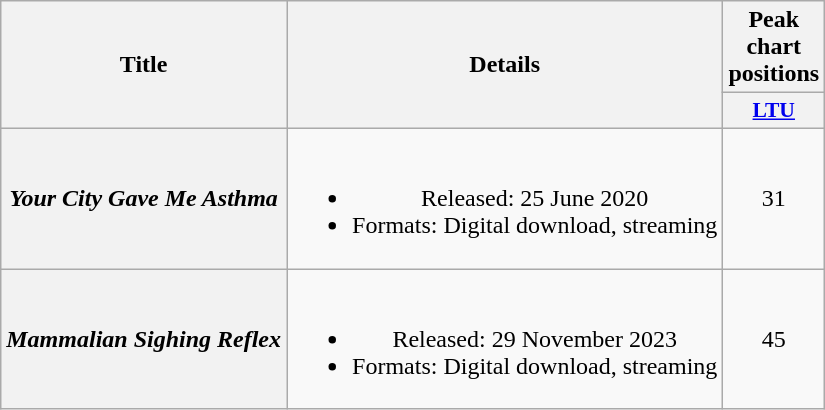<table class="wikitable plainrowheaders" style="text-align:center;">
<tr>
<th scope="col" rowspan="2">Title</th>
<th scope="col" rowspan="2">Details</th>
<th scope="col" colspan="1">Peak chart positions</th>
</tr>
<tr>
<th scope="col" style="width:2.5em;font-size:90%;"><a href='#'>LTU</a><br></th>
</tr>
<tr>
<th scope="row"><em>Your City Gave Me Asthma</em></th>
<td><br><ul><li>Released: 25 June 2020</li><li>Formats: Digital download, streaming</li></ul></td>
<td>31</td>
</tr>
<tr>
<th scope="row"><em>Mammalian Sighing Reflex</em></th>
<td><br><ul><li>Released: 29 November 2023</li><li>Formats: Digital download, streaming</li></ul></td>
<td>45</td>
</tr>
</table>
